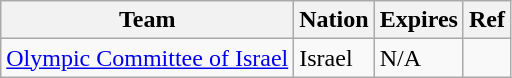<table class="wikitable sortable">
<tr>
<th>Team</th>
<th>Nation</th>
<th>Expires</th>
<th>Ref</th>
</tr>
<tr>
<td><a href='#'>Olympic Committee of Israel</a></td>
<td>Israel</td>
<td>N/A</td>
<td></td>
</tr>
</table>
